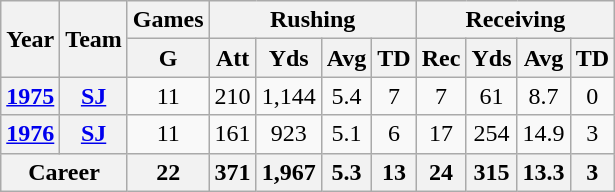<table class=wikitable style="text-align:center">
<tr>
<th rowspan="2">Year</th>
<th rowspan="2">Team</th>
<th colspan="1">Games</th>
<th colspan="4">Rushing</th>
<th colspan="4">Receiving</th>
</tr>
<tr>
<th>G</th>
<th>Att</th>
<th>Yds</th>
<th>Avg</th>
<th>TD</th>
<th>Rec</th>
<th>Yds</th>
<th>Avg</th>
<th>TD</th>
</tr>
<tr>
<th><a href='#'>1975</a></th>
<th><a href='#'>SJ</a></th>
<td>11</td>
<td>210</td>
<td>1,144</td>
<td>5.4</td>
<td>7</td>
<td>7</td>
<td>61</td>
<td>8.7</td>
<td>0</td>
</tr>
<tr>
<th><a href='#'>1976</a></th>
<th><a href='#'>SJ</a></th>
<td>11</td>
<td>161</td>
<td>923</td>
<td>5.1</td>
<td>6</td>
<td>17</td>
<td>254</td>
<td>14.9</td>
<td>3</td>
</tr>
<tr>
<th colspan="2">Career</th>
<th>22</th>
<th>371</th>
<th>1,967</th>
<th>5.3</th>
<th>13</th>
<th>24</th>
<th>315</th>
<th>13.3</th>
<th>3</th>
</tr>
</table>
